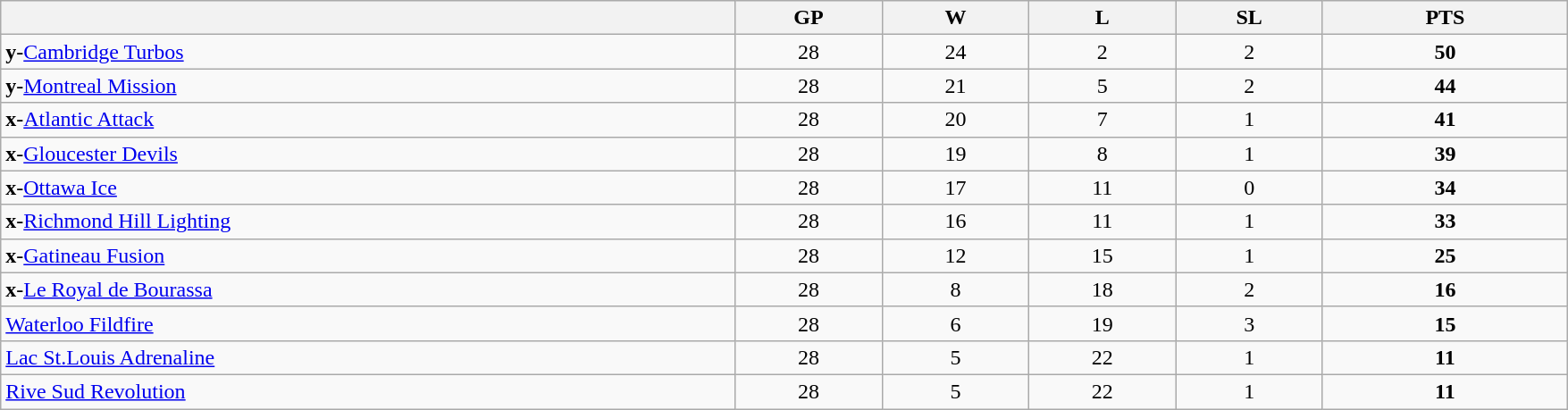<table class="wikitable" style="text-align:center">
<tr>
<th bgcolor="#DDDDFF" width="15%"></th>
<th bgcolor="#DDDDFF" width="3%">GP</th>
<th bgcolor="#DDDDFF" width="3%">W</th>
<th bgcolor="#DDDDFF" width="3%">L</th>
<th bgcolor="#DDDDFF" width="3%">SL</th>
<th bgcolor="#DDDDFF" width="5%">PTS</th>
</tr>
<tr>
<td align=left><strong>y</strong>-<a href='#'>Cambridge Turbos</a></td>
<td>28</td>
<td>24</td>
<td>2</td>
<td>2</td>
<td><strong>50</strong></td>
</tr>
<tr>
<td align=left><strong>y</strong>-<a href='#'>Montreal Mission</a></td>
<td>28</td>
<td>21</td>
<td>5</td>
<td>2</td>
<td><strong>44</strong></td>
</tr>
<tr>
<td align=left><strong>x</strong>-<a href='#'>Atlantic Attack</a></td>
<td>28</td>
<td>20</td>
<td>7</td>
<td>1</td>
<td><strong>41</strong></td>
</tr>
<tr>
<td align=left><strong>x</strong>-<a href='#'>Gloucester Devils</a></td>
<td>28</td>
<td>19</td>
<td>8</td>
<td>1</td>
<td><strong>39</strong></td>
</tr>
<tr>
<td align=left><strong>x</strong>-<a href='#'>Ottawa Ice</a></td>
<td>28</td>
<td>17</td>
<td>11</td>
<td>0</td>
<td><strong>34</strong></td>
</tr>
<tr>
<td align=left><strong>x</strong>-<a href='#'>Richmond Hill Lighting</a></td>
<td>28</td>
<td>16</td>
<td>11</td>
<td>1</td>
<td><strong>33</strong></td>
</tr>
<tr>
<td align=left><strong>x</strong>-<a href='#'>Gatineau Fusion</a></td>
<td>28</td>
<td>12</td>
<td>15</td>
<td>1</td>
<td><strong>25</strong></td>
</tr>
<tr>
<td align=left><strong>x</strong>-<a href='#'>Le Royal de Bourassa</a></td>
<td>28</td>
<td>8</td>
<td>18</td>
<td>2</td>
<td><strong>16</strong></td>
</tr>
<tr>
<td align=left><a href='#'>Waterloo Fildfire</a></td>
<td>28</td>
<td>6</td>
<td>19</td>
<td>3</td>
<td><strong>15</strong></td>
</tr>
<tr>
<td align=left><a href='#'>Lac St.Louis Adrenaline</a></td>
<td>28</td>
<td>5</td>
<td>22</td>
<td>1</td>
<td><strong>11</strong></td>
</tr>
<tr>
<td align=left><a href='#'>Rive Sud Revolution</a></td>
<td>28</td>
<td>5</td>
<td>22</td>
<td>1</td>
<td><strong>11</strong></td>
</tr>
</table>
